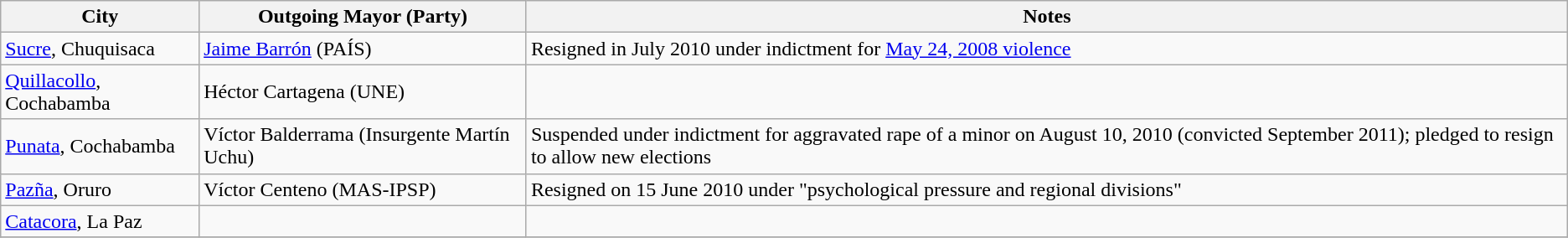<table class = "wikitable">
<tr>
<th>City</th>
<th>Outgoing Mayor (Party)</th>
<th>Notes</th>
</tr>
<tr>
<td><a href='#'>Sucre</a>, Chuquisaca</td>
<td><a href='#'>Jaime Barrón</a> (PAÍS)</td>
<td>Resigned in July 2010 under indictment for <a href='#'>May 24, 2008 violence</a></td>
</tr>
<tr>
<td><a href='#'>Quillacollo</a>, Cochabamba</td>
<td>Héctor Cartagena (UNE)</td>
<td></td>
</tr>
<tr>
<td><a href='#'>Punata</a>, Cochabamba</td>
<td>Víctor Balderrama (Insurgente Martín Uchu)</td>
<td>Suspended under indictment for aggravated rape of a minor on August 10, 2010 (convicted September 2011); pledged to resign to allow new elections</td>
</tr>
<tr>
<td><a href='#'>Pazña</a>, Oruro</td>
<td>Víctor Centeno (MAS-IPSP)</td>
<td>Resigned on 15 June 2010 under "psychological pressure and regional divisions"</td>
</tr>
<tr>
<td><a href='#'>Catacora</a>, La Paz</td>
<td></td>
<td></td>
</tr>
<tr>
</tr>
</table>
